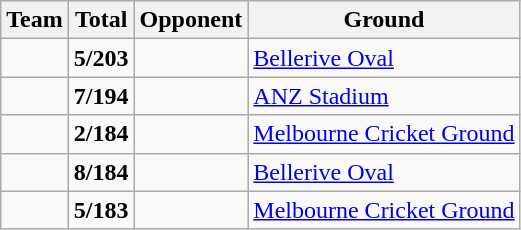<table class="wikitable">
<tr>
<th>Team</th>
<th>Total</th>
<th>Opponent</th>
<th>Ground</th>
</tr>
<tr>
<td></td>
<td><strong>5/203</strong></td>
<td></td>
<td><a href='#'>Bellerive Oval</a></td>
</tr>
<tr>
<td></td>
<td><strong>7/194</strong></td>
<td></td>
<td><a href='#'>ANZ Stadium</a></td>
</tr>
<tr>
<td></td>
<td><strong>2/184</strong></td>
<td></td>
<td><a href='#'>Melbourne Cricket Ground</a></td>
</tr>
<tr>
<td></td>
<td><strong>8/184</strong></td>
<td></td>
<td><a href='#'>Bellerive Oval</a></td>
</tr>
<tr>
<td></td>
<td><strong>5/183</strong></td>
<td></td>
<td><a href='#'>Melbourne Cricket Ground</a></td>
</tr>
</table>
